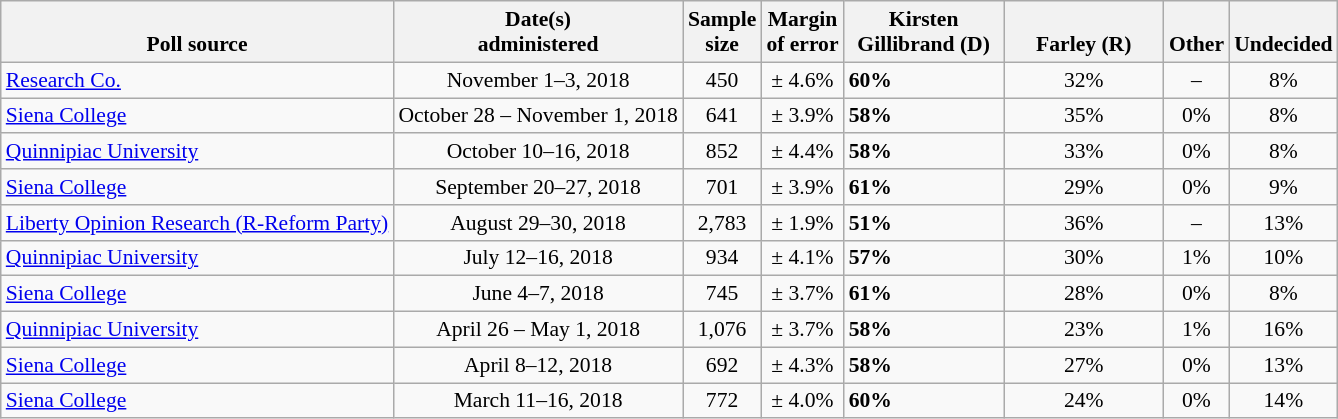<table class="wikitable" style="font-size:90%;">
<tr valign=bottom>
<th>Poll source</th>
<th>Date(s)<br>administered</th>
<th>Sample<br>size</th>
<th>Margin<br>of error</th>
<th style="width:100px;">Kirsten<br>Gillibrand (D)</th>
<th style="width:100px;"><br>Farley (R)</th>
<th>Other</th>
<th>Undecided</th>
</tr>
<tr>
<td><a href='#'>Research Co.</a></td>
<td align=center>November 1–3, 2018</td>
<td align=center>450</td>
<td align=center>± 4.6%</td>
<td><strong>60%</strong></td>
<td align=center>32%</td>
<td align=center>–</td>
<td align=center>8%</td>
</tr>
<tr>
<td><a href='#'>Siena College</a></td>
<td align=center>October 28 – November 1, 2018</td>
<td align=center>641</td>
<td align=center>± 3.9%</td>
<td><strong>58%</strong></td>
<td align=center>35%</td>
<td align=center>0%</td>
<td align=center>8%</td>
</tr>
<tr>
<td><a href='#'>Quinnipiac University</a></td>
<td align=center>October 10–16, 2018</td>
<td align=center>852</td>
<td align=center>± 4.4%</td>
<td><strong>58%</strong></td>
<td align=center>33%</td>
<td align=center>0%</td>
<td align=center>8%</td>
</tr>
<tr>
<td><a href='#'>Siena College</a></td>
<td align=center>September 20–27, 2018</td>
<td align=center>701</td>
<td align=center>± 3.9%</td>
<td><strong>61%</strong></td>
<td align=center>29%</td>
<td align=center>0%</td>
<td align=center>9%</td>
</tr>
<tr>
<td><a href='#'>Liberty Opinion Research (R-Reform Party)</a></td>
<td align=center>August 29–30, 2018</td>
<td align=center>2,783</td>
<td align=center>± 1.9%</td>
<td><strong>51%</strong></td>
<td align=center>36%</td>
<td align=center>–</td>
<td align=center>13%</td>
</tr>
<tr>
<td><a href='#'>Quinnipiac University</a></td>
<td align=center>July 12–16, 2018</td>
<td align=center>934</td>
<td align=center>± 4.1%</td>
<td><strong>57%</strong></td>
<td align=center>30%</td>
<td align=center>1%</td>
<td align=center>10%</td>
</tr>
<tr>
<td><a href='#'>Siena College</a></td>
<td align=center>June 4–7, 2018</td>
<td align=center>745</td>
<td align=center>± 3.7%</td>
<td><strong>61%</strong></td>
<td align=center>28%</td>
<td align=center>0%</td>
<td align=center>8%</td>
</tr>
<tr>
<td><a href='#'>Quinnipiac University</a></td>
<td align=center>April 26 – May 1, 2018</td>
<td align=center>1,076</td>
<td align=center>± 3.7%</td>
<td><strong>58%</strong></td>
<td align=center>23%</td>
<td align=center>1%</td>
<td align=center>16%</td>
</tr>
<tr>
<td><a href='#'>Siena College</a></td>
<td align=center>April 8–12, 2018</td>
<td align=center>692</td>
<td align=center>± 4.3%</td>
<td><strong>58%</strong></td>
<td align=center>27%</td>
<td align=center>0%</td>
<td align=center>13%</td>
</tr>
<tr>
<td><a href='#'>Siena College</a></td>
<td align=center>March 11–16, 2018</td>
<td align=center>772</td>
<td align=center>± 4.0%</td>
<td><strong>60%</strong></td>
<td align=center>24%</td>
<td align=center>0%</td>
<td align=center>14%</td>
</tr>
</table>
